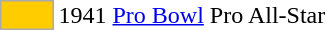<table>
<tr>
<td style="background-color:#FFCC00;border:1px solid #aaaaaa;width:2em"></td>
<td>1941 <a href='#'>Pro Bowl</a> Pro All-Star</td>
<td></td>
</tr>
</table>
